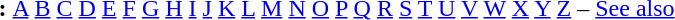<table id="toc" border="0">
<tr>
<th>:</th>
<td><a href='#'>A</a> <a href='#'>B</a> <a href='#'>C</a> <a href='#'>D</a> <a href='#'>E</a> <a href='#'>F</a> <a href='#'>G</a> <a href='#'>H</a> <a href='#'>I</a> <a href='#'>J</a> <a href='#'>K</a> <a href='#'>L</a> <a href='#'>M</a> <a href='#'>N</a> <a href='#'>O</a> <a href='#'>P</a> <a href='#'>Q</a> <a href='#'>R</a> <a href='#'>S</a> <a href='#'>T</a> <a href='#'>U</a> <a href='#'>V</a> <a href='#'>W</a> <a href='#'>X</a> <a href='#'>Y</a> <a href='#'>Z</a> – <a href='#'>See also</a></td>
</tr>
</table>
